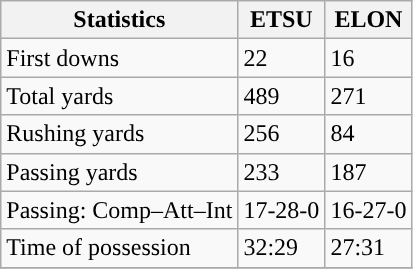<table class="wikitable" style="float: left;">
<tr>
<th>Statistics</th>
<th>ETSU</th>
<th>ELON</th>
</tr>
<tr>
<td>First downs</td>
<td>22</td>
<td>16</td>
</tr>
<tr>
<td>Total yards</td>
<td>489</td>
<td>271</td>
</tr>
<tr>
<td>Rushing yards</td>
<td>256</td>
<td>84</td>
</tr>
<tr>
<td>Passing yards</td>
<td>233</td>
<td>187</td>
</tr>
<tr>
<td>Passing: Comp–Att–Int</td>
<td>17-28-0</td>
<td>16-27-0</td>
</tr>
<tr>
<td>Time of possession</td>
<td>32:29</td>
<td>27:31</td>
</tr>
<tr>
</tr>
</table>
